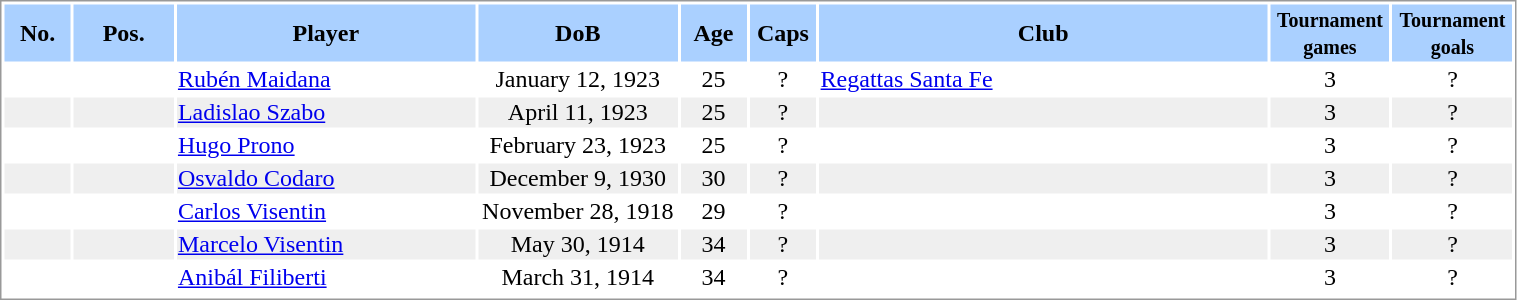<table border="0" width="80%" style="border: 1px solid #999; background-color:#FFFFFF; text-align:center">
<tr align="center" bgcolor="#AAD0FF">
<th width=4%>No.</th>
<th width=6%>Pos.</th>
<th width=18%>Player</th>
<th width=12%>DoB</th>
<th width=4%>Age</th>
<th width=4%>Caps</th>
<th width=27%>Club</th>
<th width=6%><small>Tournament<br>games</small></th>
<th width=6%><small>Tournament<br>goals</small></th>
</tr>
<tr>
<td></td>
<td></td>
<td align="left"><a href='#'>Rubén Maidana</a></td>
<td>January 12, 1923</td>
<td>25</td>
<td>?</td>
<td align="left"> <a href='#'>Regattas Santa Fe</a></td>
<td>3</td>
<td>?</td>
</tr>
<tr bgcolor="#EFEFEF">
<td></td>
<td></td>
<td align="left"><a href='#'>Ladislao Szabo</a></td>
<td>April 11, 1923</td>
<td>25</td>
<td>?</td>
<td align="left"></td>
<td>3</td>
<td>?</td>
</tr>
<tr>
<td></td>
<td></td>
<td align="left"><a href='#'>Hugo Prono</a></td>
<td>February 23, 1923</td>
<td>25</td>
<td>?</td>
<td align="left"></td>
<td>3</td>
<td>?</td>
</tr>
<tr bgcolor="#EFEFEF">
<td></td>
<td></td>
<td align="left"><a href='#'>Osvaldo Codaro</a></td>
<td>December 9, 1930</td>
<td>30</td>
<td>?</td>
<td align="left"></td>
<td>3</td>
<td>?</td>
</tr>
<tr>
<td></td>
<td></td>
<td align="left"><a href='#'>Carlos Visentin</a></td>
<td>November 28, 1918</td>
<td>29</td>
<td>?</td>
<td align="left"></td>
<td>3</td>
<td>?</td>
</tr>
<tr bgcolor="#EFEFEF">
<td></td>
<td></td>
<td align="left"><a href='#'>Marcelo Visentin</a></td>
<td>May 30, 1914</td>
<td>34</td>
<td>?</td>
<td align="left"></td>
<td>3</td>
<td>?</td>
</tr>
<tr>
<td></td>
<td></td>
<td align="left"><a href='#'>Anibál Filiberti</a></td>
<td>March 31, 1914</td>
<td>34</td>
<td>?</td>
<td align="left"></td>
<td>3</td>
<td>?</td>
</tr>
<tr bgcolor="#EFEFEF">
</tr>
</table>
